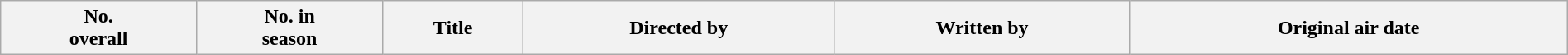<table class="wikitable plainrowheaders" style="width:100%; background:#fff;">
<tr>
<th style="background:#;">No.<br>overall</th>
<th style="background:#;">No. in<br>season</th>
<th style="background:#;">Title</th>
<th style="background:#;">Directed by</th>
<th style="background:#;">Written by</th>
<th style="background:#;">Original air date<br>











</th>
</tr>
</table>
